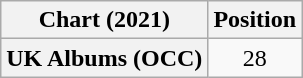<table class="wikitable plainrowheaders">
<tr>
<th>Chart (2021)</th>
<th>Position</th>
</tr>
<tr>
<th scope="row">UK Albums (OCC)</th>
<td align="center">28</td>
</tr>
</table>
